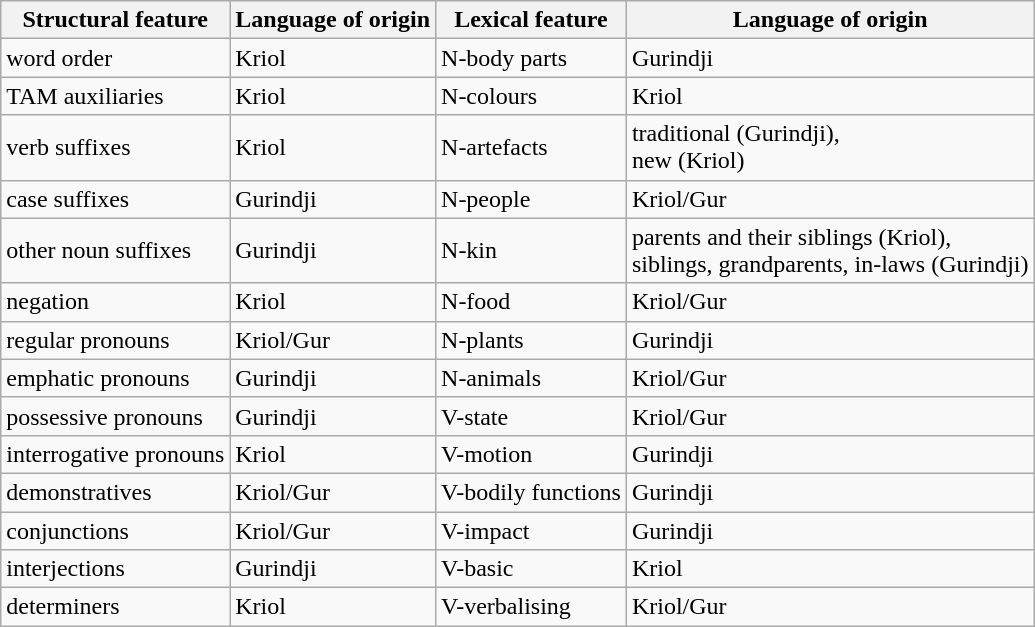<table class="wikitable">
<tr>
<th>Structural feature</th>
<th>Language of origin</th>
<th>Lexical feature</th>
<th>Language of origin</th>
</tr>
<tr>
<td>word order</td>
<td>Kriol</td>
<td>N-body parts</td>
<td>Gurindji</td>
</tr>
<tr>
<td>TAM auxiliaries</td>
<td>Kriol</td>
<td>N-colours</td>
<td>Kriol</td>
</tr>
<tr>
<td>verb suffixes</td>
<td>Kriol</td>
<td>N-artefacts</td>
<td>traditional (Gurindji),<br>new (Kriol)</td>
</tr>
<tr>
<td>case suffixes</td>
<td>Gurindji</td>
<td>N-people</td>
<td>Kriol/Gur</td>
</tr>
<tr>
<td>other noun suffixes</td>
<td>Gurindji</td>
<td>N-kin</td>
<td>parents and their siblings (Kriol),<br>siblings, grandparents,
in-laws (Gurindji)</td>
</tr>
<tr>
<td>negation</td>
<td>Kriol</td>
<td>N-food</td>
<td>Kriol/Gur</td>
</tr>
<tr>
<td>regular pronouns</td>
<td>Kriol/Gur</td>
<td>N-plants</td>
<td>Gurindji</td>
</tr>
<tr>
<td>emphatic pronouns</td>
<td>Gurindji</td>
<td>N-animals</td>
<td>Kriol/Gur</td>
</tr>
<tr>
<td>possessive pronouns</td>
<td>Gurindji</td>
<td>V-state</td>
<td>Kriol/Gur</td>
</tr>
<tr>
<td>interrogative pronouns</td>
<td>Kriol</td>
<td>V-motion</td>
<td>Gurindji</td>
</tr>
<tr>
<td>demonstratives</td>
<td>Kriol/Gur</td>
<td>V-bodily functions</td>
<td>Gurindji</td>
</tr>
<tr>
<td>conjunctions</td>
<td>Kriol/Gur</td>
<td>V-impact</td>
<td>Gurindji</td>
</tr>
<tr>
<td>interjections</td>
<td>Gurindji</td>
<td>V-basic</td>
<td>Kriol</td>
</tr>
<tr>
<td>determiners</td>
<td>Kriol</td>
<td>V-verbalising</td>
<td>Kriol/Gur</td>
</tr>
</table>
